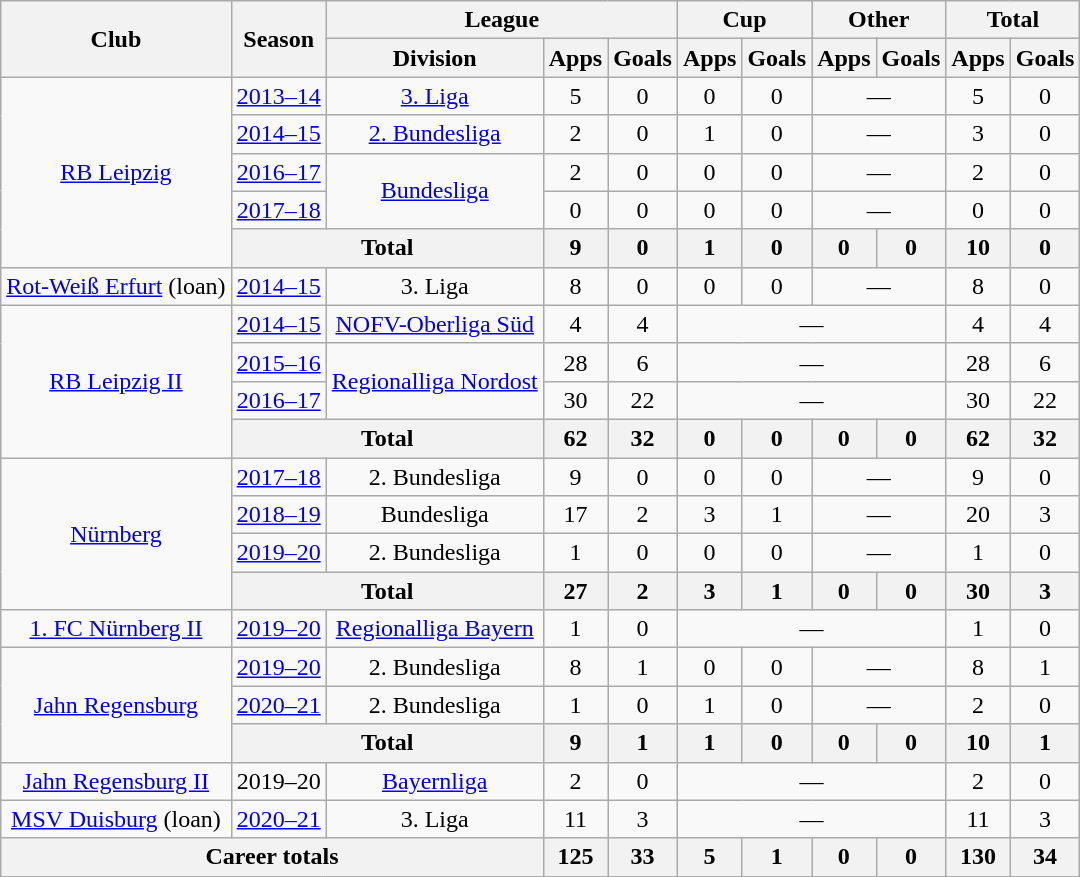<table class="wikitable" style="text-align: center">
<tr>
<th rowspan="2">Club</th>
<th rowspan="2">Season</th>
<th colspan="3">League</th>
<th colspan="2">Cup</th>
<th colspan="2">Other</th>
<th colspan="2">Total</th>
</tr>
<tr>
<th>Division</th>
<th>Apps</th>
<th>Goals</th>
<th>Apps</th>
<th>Goals</th>
<th>Apps</th>
<th>Goals</th>
<th>Apps</th>
<th>Goals</th>
</tr>
<tr>
<td rowspan="5"><a href='#'>RB Leipzig</a></td>
<td><a href='#'>2013–14</a></td>
<td><a href='#'>3. Liga</a></td>
<td>5</td>
<td>0</td>
<td>0</td>
<td>0</td>
<td colspan="2">—</td>
<td>5</td>
<td>0</td>
</tr>
<tr>
<td><a href='#'>2014–15</a></td>
<td><a href='#'>2. Bundesliga</a></td>
<td>2</td>
<td>0</td>
<td>1</td>
<td>0</td>
<td colspan="2">—</td>
<td>3</td>
<td>0</td>
</tr>
<tr>
<td><a href='#'>2016–17</a></td>
<td rowspan="2"><a href='#'>Bundesliga</a></td>
<td>2</td>
<td>0</td>
<td>0</td>
<td>0</td>
<td colspan="2">—</td>
<td>2</td>
<td>0</td>
</tr>
<tr>
<td><a href='#'>2017–18</a></td>
<td>0</td>
<td>0</td>
<td>0</td>
<td>0</td>
<td colspan="2">—</td>
<td>0</td>
<td>0</td>
</tr>
<tr>
<th colspan="2">Total</th>
<th>9</th>
<th>0</th>
<th>1</th>
<th>0</th>
<th>0</th>
<th>0</th>
<th>10</th>
<th>0</th>
</tr>
<tr>
<td><a href='#'>Rot-Weiß Erfurt</a> (loan)</td>
<td><a href='#'>2014–15</a></td>
<td>3. Liga</td>
<td>8</td>
<td>0</td>
<td>0</td>
<td>0</td>
<td colspan="2">—</td>
<td>8</td>
<td>0</td>
</tr>
<tr>
<td rowspan="4"><a href='#'>RB Leipzig II</a></td>
<td><a href='#'>2014–15</a></td>
<td><a href='#'>NOFV-Oberliga Süd</a></td>
<td>4</td>
<td>4</td>
<td colspan="4">—</td>
<td>4</td>
<td>4</td>
</tr>
<tr>
<td><a href='#'>2015–16</a></td>
<td rowspan="2"><a href='#'>Regionalliga Nordost</a></td>
<td>28</td>
<td>6</td>
<td colspan="4">—</td>
<td>28</td>
<td>6</td>
</tr>
<tr>
<td><a href='#'>2016–17</a></td>
<td>30</td>
<td>22</td>
<td colspan="4">—</td>
<td>30</td>
<td>22</td>
</tr>
<tr>
<th colspan="2">Total</th>
<th>62</th>
<th>32</th>
<th>0</th>
<th>0</th>
<th>0</th>
<th>0</th>
<th>62</th>
<th>32</th>
</tr>
<tr>
<td rowspan="4"><a href='#'>Nürnberg</a></td>
<td><a href='#'>2017–18</a></td>
<td>2. Bundesliga</td>
<td>9</td>
<td>0</td>
<td>0</td>
<td>0</td>
<td colspan="2">—</td>
<td>9</td>
<td>0</td>
</tr>
<tr>
<td><a href='#'>2018–19</a></td>
<td>Bundesliga</td>
<td>17</td>
<td>2</td>
<td>3</td>
<td>1</td>
<td colspan="2">—</td>
<td>20</td>
<td>3</td>
</tr>
<tr>
<td><a href='#'>2019–20</a></td>
<td>2. Bundesliga</td>
<td>1</td>
<td>0</td>
<td>0</td>
<td>0</td>
<td colspan="2">—</td>
<td>1</td>
<td>0</td>
</tr>
<tr>
<th colspan="2">Total</th>
<th>27</th>
<th>2</th>
<th>3</th>
<th>1</th>
<th>0</th>
<th>0</th>
<th>30</th>
<th>3</th>
</tr>
<tr>
<td><a href='#'>1. FC Nürnberg II</a></td>
<td><a href='#'>2019–20</a></td>
<td><a href='#'>Regionalliga Bayern</a></td>
<td>1</td>
<td>0</td>
<td colspan="4">—</td>
<td>1</td>
<td>0</td>
</tr>
<tr>
<td rowspan="3"><a href='#'>Jahn Regensburg</a></td>
<td><a href='#'>2019–20</a></td>
<td>2. Bundesliga</td>
<td>8</td>
<td>1</td>
<td>0</td>
<td>0</td>
<td colspan="2">—</td>
<td>8</td>
<td>1</td>
</tr>
<tr>
<td><a href='#'>2020–21</a></td>
<td>2. Bundesliga</td>
<td>1</td>
<td>0</td>
<td>1</td>
<td>0</td>
<td colspan="2">—</td>
<td>2</td>
<td>0</td>
</tr>
<tr>
<th colspan="2">Total</th>
<th>9</th>
<th>1</th>
<th>1</th>
<th>0</th>
<th>0</th>
<th>0</th>
<th>10</th>
<th>1</th>
</tr>
<tr>
<td><a href='#'>Jahn Regensburg II</a></td>
<td>2019–20</td>
<td><a href='#'>Bayernliga</a></td>
<td>2</td>
<td>0</td>
<td colspan="4">—</td>
<td>2</td>
<td>0</td>
</tr>
<tr>
<td><a href='#'>MSV Duisburg</a> (loan)</td>
<td><a href='#'>2020–21</a></td>
<td>3. Liga</td>
<td>11</td>
<td>3</td>
<td colspan="4">—</td>
<td>11</td>
<td>3</td>
</tr>
<tr>
<th colspan="3">Career totals</th>
<th>125</th>
<th>33</th>
<th>5</th>
<th>1</th>
<th>0</th>
<th>0</th>
<th>130</th>
<th>34</th>
</tr>
</table>
